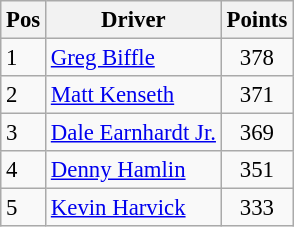<table class="sortable wikitable " style="font-size: 95%;">
<tr>
<th>Pos</th>
<th>Driver</th>
<th>Points</th>
</tr>
<tr>
<td>1</td>
<td><a href='#'>Greg Biffle</a></td>
<td style="text-align:center;">378</td>
</tr>
<tr>
<td>2</td>
<td><a href='#'>Matt Kenseth</a></td>
<td style="text-align:center;">371</td>
</tr>
<tr>
<td>3</td>
<td><a href='#'>Dale Earnhardt Jr.</a></td>
<td style="text-align:center;">369</td>
</tr>
<tr>
<td>4</td>
<td><a href='#'>Denny Hamlin</a></td>
<td style="text-align:center;">351</td>
</tr>
<tr>
<td>5</td>
<td><a href='#'>Kevin Harvick</a></td>
<td style="text-align:center;">333</td>
</tr>
</table>
